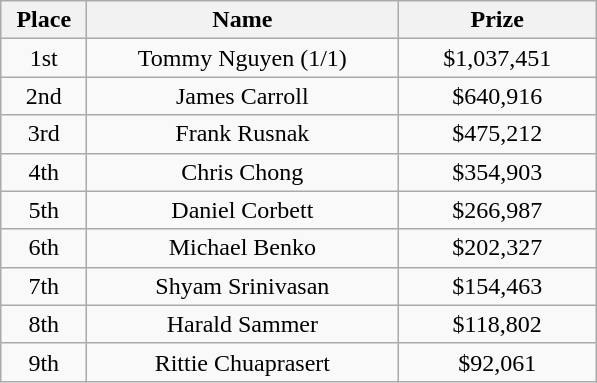<table class="wikitable">
<tr>
<th width="50">Place</th>
<th width="200">Name</th>
<th width="125">Prize</th>
</tr>
<tr>
<td align = "center">1st</td>
<td align = "center">Tommy Nguyen (1/1)</td>
<td align = "center">$1,037,451</td>
</tr>
<tr>
<td align = "center">2nd</td>
<td align = "center">James Carroll</td>
<td align = "center">$640,916</td>
</tr>
<tr>
<td align = "center">3rd</td>
<td align = "center">Frank Rusnak</td>
<td align = "center">$475,212</td>
</tr>
<tr>
<td align = "center">4th</td>
<td align = "center">Chris Chong</td>
<td align = "center">$354,903</td>
</tr>
<tr>
<td align = "center">5th</td>
<td align = "center">Daniel Corbett</td>
<td align = "center">$266,987</td>
</tr>
<tr>
<td align = "center">6th</td>
<td align = "center">Michael Benko</td>
<td align = "center">$202,327</td>
</tr>
<tr>
<td align = "center">7th</td>
<td align = "center">Shyam Srinivasan</td>
<td align = "center">$154,463</td>
</tr>
<tr>
<td align = "center">8th</td>
<td align = "center">Harald Sammer</td>
<td align = "center">$118,802</td>
</tr>
<tr>
<td align = "center">9th</td>
<td align = "center">Rittie Chuaprasert</td>
<td align = "center">$92,061</td>
</tr>
</table>
